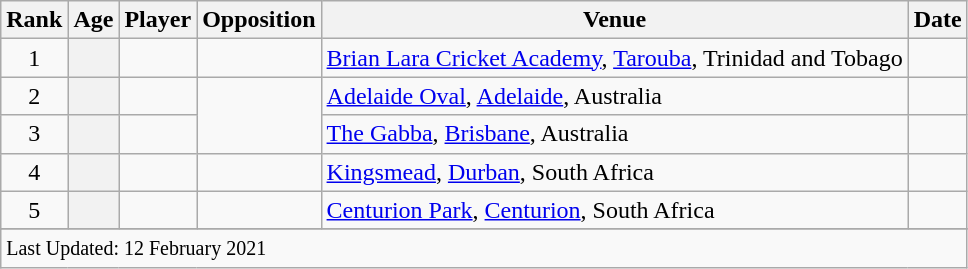<table class="wikitable plainrowheaders sortable">
<tr>
<th scope=col>Rank</th>
<th scope=col>Age</th>
<th scope=col>Player</th>
<th scope=col>Opposition</th>
<th scope=col>Venue</th>
<th scope=col>Date</th>
</tr>
<tr>
<td align="center">1</td>
<th scope="row" style="text-align:center;"></th>
<td></td>
<td></td>
<td><a href='#'>Brian Lara Cricket Academy</a>, <a href='#'>Tarouba</a>, Trinidad and Tobago</td>
<td></td>
</tr>
<tr>
<td align="center">2</td>
<th scope="row" style="text-align:center;"></th>
<td></td>
<td rowspan="2"></td>
<td><a href='#'>Adelaide Oval</a>, <a href='#'>Adelaide</a>, Australia</td>
<td></td>
</tr>
<tr>
<td align="center">3</td>
<th scope="row" style="text-align:center;"></th>
<td></td>
<td><a href='#'>The Gabba</a>, <a href='#'>Brisbane</a>, Australia</td>
<td></td>
</tr>
<tr>
<td align="center">4</td>
<th scope="row" style="text-align:center;"></th>
<td></td>
<td></td>
<td><a href='#'>Kingsmead</a>, <a href='#'>Durban</a>, South Africa</td>
<td></td>
</tr>
<tr>
<td align="center">5</td>
<th scope="row" style="text-align:center;"></th>
<td></td>
<td></td>
<td><a href='#'>Centurion Park</a>, <a href='#'>Centurion</a>, South Africa</td>
<td></td>
</tr>
<tr>
</tr>
<tr class=sortbottom>
<td colspan="6"><small>Last Updated: 12 February 2021</small></td>
</tr>
</table>
